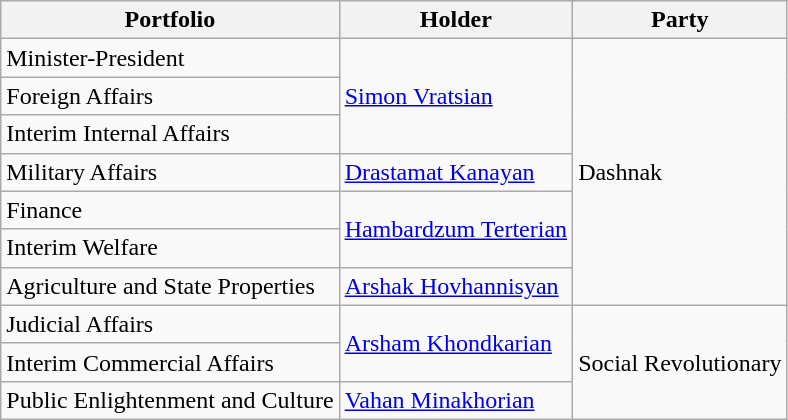<table class="wikitable">
<tr>
<th>Portfolio</th>
<th>Holder</th>
<th>Party</th>
</tr>
<tr>
<td>Minister-President</td>
<td rowspan="3"><a href='#'>Simon Vratsian</a></td>
<td rowspan="7">Dashnak</td>
</tr>
<tr>
<td>Foreign Affairs</td>
</tr>
<tr>
<td>Interim Internal Affairs</td>
</tr>
<tr>
<td>Military Affairs</td>
<td><a href='#'>Drastamat Kanayan</a></td>
</tr>
<tr>
<td>Finance</td>
<td rowspan="2"><a href='#'>Hambardzum Terterian</a></td>
</tr>
<tr>
<td>Interim Welfare</td>
</tr>
<tr>
<td>Agriculture and State Properties</td>
<td><a href='#'>Arshak Hovhannisyan</a></td>
</tr>
<tr>
<td>Judicial Affairs</td>
<td rowspan="2"><a href='#'>Arsham Khondkarian</a></td>
<td rowspan="3">Social Revolutionary</td>
</tr>
<tr>
<td>Interim Commercial Affairs</td>
</tr>
<tr>
<td>Public Enlightenment and Culture</td>
<td><a href='#'>Vahan Minakhorian</a></td>
</tr>
</table>
